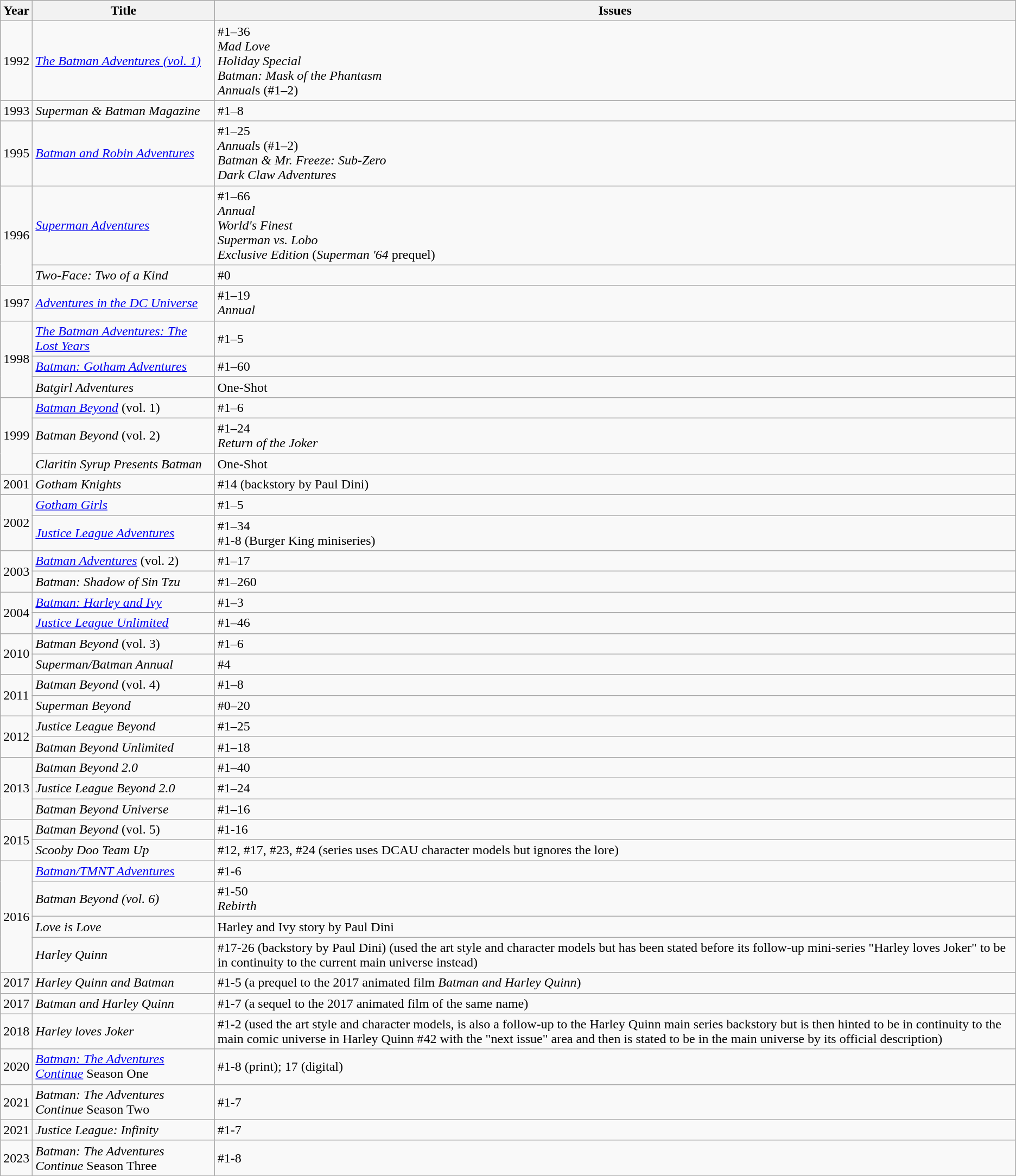<table class="wikitable">
<tr>
<th scope="col">Year</th>
<th scope="col">Title</th>
<th scope="col">Issues</th>
</tr>
<tr>
<td>1992</td>
<td><em><a href='#'>The Batman Adventures (vol. 1)</a></em></td>
<td>#1–36<br><em>Mad Love</em><br><em>Holiday Special</em><br><em>Batman: Mask of the Phantasm</em><br><em>Annual</em>s (#1–2)</td>
</tr>
<tr>
<td>1993</td>
<td><em>Superman & Batman Magazine</em></td>
<td>#1–8</td>
</tr>
<tr>
<td>1995</td>
<td><em><a href='#'>Batman and Robin Adventures</a></em></td>
<td>#1–25<br><em>Annual</em>s (#1–2)<br><em>Batman & Mr. Freeze: Sub-Zero</em><br><em>Dark Claw Adventures</em></td>
</tr>
<tr>
<td rowspan="2">1996</td>
<td><em><a href='#'>Superman Adventures</a></em></td>
<td>#1–66<br><em>Annual</em><br><em>World's Finest</em><br><em>Superman vs. Lobo</em><br><em>Exclusive Edition</em> (<em>Superman '64</em> prequel)</td>
</tr>
<tr>
<td><em>Two-Face: Two of a Kind</em></td>
<td>#0</td>
</tr>
<tr>
<td>1997</td>
<td><em><a href='#'>Adventures in the DC Universe</a></em></td>
<td>#1–19<br><em>Annual</em></td>
</tr>
<tr>
<td rowspan="3">1998</td>
<td><em><a href='#'>The Batman Adventures: The Lost Years</a></em></td>
<td>#1–5</td>
</tr>
<tr>
<td><em><a href='#'>Batman: Gotham Adventures</a></em></td>
<td>#1–60</td>
</tr>
<tr>
<td><em>Batgirl Adventures</em></td>
<td>One-Shot</td>
</tr>
<tr>
<td rowspan="3">1999</td>
<td><em><a href='#'>Batman Beyond</a></em> (vol. 1)</td>
<td>#1–6</td>
</tr>
<tr>
<td><em>Batman Beyond</em> (vol. 2)</td>
<td>#1–24<br><em>Return of the Joker</em></td>
</tr>
<tr>
<td><em>Claritin Syrup Presents Batman</em></td>
<td>One-Shot</td>
</tr>
<tr>
<td>2001</td>
<td><em>Gotham Knights</em></td>
<td>#14 (backstory by Paul Dini)</td>
</tr>
<tr>
<td rowspan="2">2002</td>
<td><em><a href='#'>Gotham Girls</a></em></td>
<td>#1–5</td>
</tr>
<tr>
<td><em><a href='#'>Justice League Adventures</a></em></td>
<td>#1–34<br>#1-8 (Burger King miniseries)</td>
</tr>
<tr>
<td rowspan="2">2003</td>
<td><em><a href='#'>Batman Adventures</a></em> (vol. 2)</td>
<td>#1–17</td>
</tr>
<tr>
<td><em>Batman: Shadow of Sin Tzu</em></td>
<td>#1–260</td>
</tr>
<tr>
<td rowspan="2">2004</td>
<td><em><a href='#'>Batman: Harley and Ivy</a></em></td>
<td>#1–3</td>
</tr>
<tr>
<td><em><a href='#'>Justice League Unlimited</a></em></td>
<td>#1–46</td>
</tr>
<tr>
<td rowspan="2">2010</td>
<td><em>Batman Beyond</em> (vol. 3)</td>
<td>#1–6</td>
</tr>
<tr>
<td><em>Superman/Batman Annual</em></td>
<td>#4</td>
</tr>
<tr>
<td rowspan="2">2011</td>
<td><em>Batman Beyond</em> (vol. 4)</td>
<td>#1–8</td>
</tr>
<tr>
<td><em>Superman Beyond</em></td>
<td>#0–20</td>
</tr>
<tr>
<td rowspan="2">2012</td>
<td><em>Justice League Beyond</em></td>
<td>#1–25</td>
</tr>
<tr>
<td><em>Batman Beyond Unlimited</em></td>
<td>#1–18</td>
</tr>
<tr>
<td rowspan="3">2013</td>
<td><em>Batman Beyond 2.0</em></td>
<td>#1–40</td>
</tr>
<tr>
<td><em>Justice League Beyond 2.0</em></td>
<td>#1–24</td>
</tr>
<tr>
<td><em>Batman Beyond Universe</em></td>
<td>#1–16</td>
</tr>
<tr>
<td rowspan="2">2015</td>
<td><em>Batman Beyond</em> (vol. 5)</td>
<td>#1-16</td>
</tr>
<tr>
<td><em>Scooby Doo Team Up</em></td>
<td>#12, #17, #23, #24 (series uses DCAU character models but ignores the lore)</td>
</tr>
<tr>
<td rowspan="4">2016</td>
<td><em><a href='#'>Batman/TMNT Adventures</a></em></td>
<td>#1-6</td>
</tr>
<tr>
<td><em>Batman Beyond (vol. 6)</em></td>
<td>#1-50<br><em>Rebirth</em></td>
</tr>
<tr>
<td><em>Love is Love</em></td>
<td>Harley and Ivy story by Paul Dini</td>
</tr>
<tr>
<td><em>Harley Quinn</em></td>
<td>#17-26 (backstory by Paul Dini) (used the art style and character models but has been stated before its follow-up mini-series "Harley loves Joker" to be in continuity to the current main universe instead)</td>
</tr>
<tr>
<td>2017</td>
<td><em>Harley Quinn and Batman</em></td>
<td>#1-5 (a prequel to the 2017 animated film <em>Batman and Harley Quinn</em>)</td>
</tr>
<tr>
<td>2017</td>
<td><em>Batman and Harley Quinn</em></td>
<td>#1-7 (a sequel to the 2017 animated film of the same name)</td>
</tr>
<tr>
<td>2018</td>
<td><em>Harley loves Joker</em></td>
<td>#1-2 (used the art style and character models, is also a follow-up to the Harley Quinn main series backstory but is then hinted to be in continuity to the main comic universe in Harley Quinn #42 with the "next issue" area and then is stated to be in the main universe by its official description)</td>
</tr>
<tr>
<td>2020</td>
<td><em><a href='#'>Batman: The Adventures Continue</a></em> Season One</td>
<td>#1-8 (print); 17 (digital)</td>
</tr>
<tr>
<td>2021</td>
<td><em>Batman: The Adventures Continue</em> Season Two</td>
<td>#1-7</td>
</tr>
<tr>
<td>2021</td>
<td><em>Justice League: Infinity</em></td>
<td>#1-7</td>
</tr>
<tr>
<td>2023</td>
<td><em>Batman: The Adventures Continue</em> Season Three</td>
<td>#1-8</td>
</tr>
</table>
